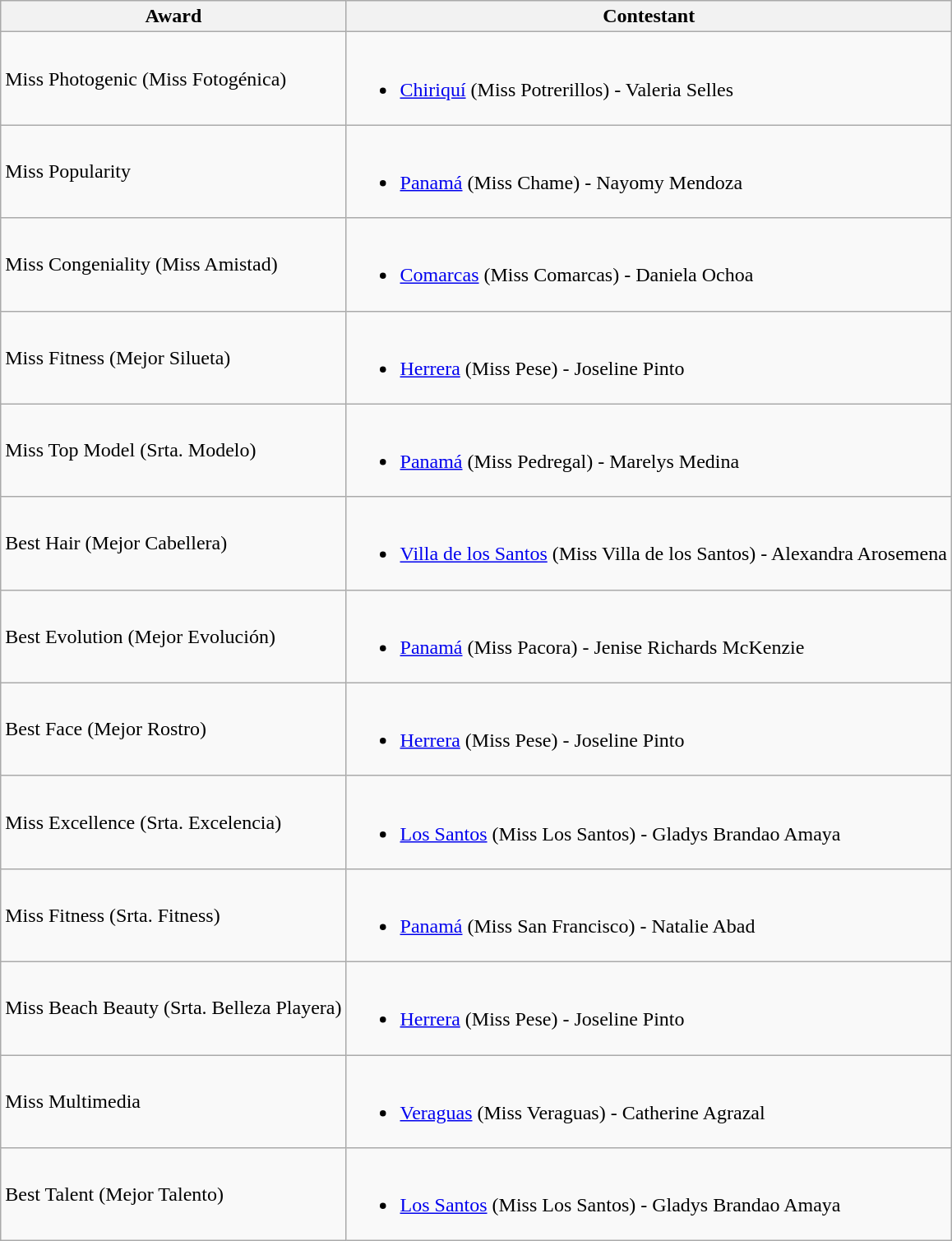<table class="wikitable">
<tr>
<th>Award</th>
<th>Contestant</th>
</tr>
<tr>
<td>Miss Photogenic (Miss Fotogénica)</td>
<td><br><ul><li><a href='#'>Chiriquí</a> (Miss Potrerillos) - Valeria Selles</li></ul></td>
</tr>
<tr>
<td>Miss Popularity</td>
<td><br><ul><li><a href='#'>Panamá</a> (Miss Chame) - Nayomy Mendoza</li></ul></td>
</tr>
<tr>
<td>Miss Congeniality (Miss Amistad)</td>
<td><br><ul><li><a href='#'>Comarcas</a> (Miss Comarcas) - Daniela Ochoa</li></ul></td>
</tr>
<tr>
<td>Miss Fitness (Mejor Silueta)</td>
<td><br><ul><li><a href='#'>Herrera</a> (Miss Pese) - Joseline Pinto</li></ul></td>
</tr>
<tr>
<td>Miss Top Model (Srta. Modelo)</td>
<td><br><ul><li><a href='#'>Panamá</a> (Miss Pedregal) - Marelys Medina</li></ul></td>
</tr>
<tr>
<td>Best Hair (Mejor Cabellera)</td>
<td><br><ul><li><a href='#'>Villa de los Santos</a> (Miss Villa de los Santos) - Alexandra Arosemena</li></ul></td>
</tr>
<tr>
<td>Best Evolution (Mejor Evolución)</td>
<td><br><ul><li><a href='#'>Panamá</a> (Miss Pacora) - Jenise Richards McKenzie</li></ul></td>
</tr>
<tr>
<td>Best Face (Mejor Rostro)</td>
<td><br><ul><li><a href='#'>Herrera</a> (Miss Pese) - Joseline Pinto</li></ul></td>
</tr>
<tr>
<td>Miss Excellence (Srta. Excelencia)</td>
<td><br><ul><li><a href='#'>Los Santos</a> (Miss Los Santos) - Gladys Brandao Amaya</li></ul></td>
</tr>
<tr>
<td>Miss Fitness (Srta. Fitness)</td>
<td><br><ul><li><a href='#'>Panamá</a> (Miss San Francisco) - Natalie Abad</li></ul></td>
</tr>
<tr>
<td>Miss Beach Beauty (Srta. Belleza Playera)</td>
<td><br><ul><li><a href='#'>Herrera</a> (Miss Pese) - Joseline Pinto</li></ul></td>
</tr>
<tr>
<td>Miss Multimedia</td>
<td><br><ul><li><a href='#'>Veraguas</a> (Miss Veraguas) - Catherine Agrazal</li></ul></td>
</tr>
<tr>
<td>Best Talent (Mejor Talento)</td>
<td><br><ul><li><a href='#'>Los Santos</a> (Miss Los Santos) - Gladys Brandao Amaya</li></ul></td>
</tr>
</table>
